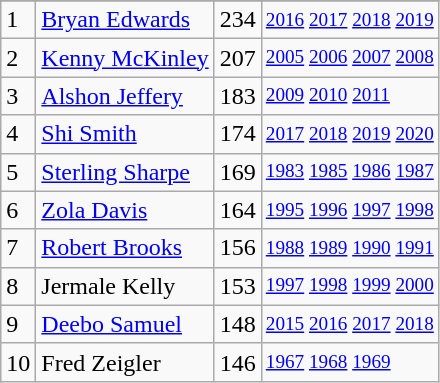<table class="wikitable">
<tr>
</tr>
<tr>
<td>1</td>
<td><a href='#'>Bryan Edwards</a></td>
<td>234</td>
<td style="font-size:80%;"><a href='#'>2016</a> <a href='#'>2017</a> <a href='#'>2018</a> <a href='#'>2019</a></td>
</tr>
<tr>
<td>2</td>
<td><a href='#'>Kenny McKinley</a></td>
<td>207</td>
<td style="font-size:80%;"><a href='#'>2005</a> <a href='#'>2006</a> <a href='#'>2007</a> <a href='#'>2008</a></td>
</tr>
<tr>
<td>3</td>
<td><a href='#'>Alshon Jeffery</a></td>
<td>183</td>
<td style="font-size:80%;"><a href='#'>2009</a> <a href='#'>2010</a> <a href='#'>2011</a></td>
</tr>
<tr>
<td>4</td>
<td><a href='#'>Shi Smith</a></td>
<td>174</td>
<td style="font-size:80%;"><a href='#'>2017</a> <a href='#'>2018</a> <a href='#'>2019</a> <a href='#'>2020</a></td>
</tr>
<tr>
<td>5</td>
<td><a href='#'>Sterling Sharpe</a></td>
<td>169</td>
<td style="font-size:80%;"><a href='#'>1983</a> <a href='#'>1985</a> <a href='#'>1986</a> <a href='#'>1987</a></td>
</tr>
<tr>
<td>6</td>
<td><a href='#'>Zola Davis</a></td>
<td>164</td>
<td style="font-size:80%;"><a href='#'>1995</a> <a href='#'>1996</a> <a href='#'>1997</a> <a href='#'>1998</a></td>
</tr>
<tr>
<td>7</td>
<td><a href='#'>Robert Brooks</a></td>
<td>156</td>
<td style="font-size:80%;"><a href='#'>1988</a> <a href='#'>1989</a> <a href='#'>1990</a> <a href='#'>1991</a></td>
</tr>
<tr>
<td>8</td>
<td>Jermale Kelly</td>
<td>153</td>
<td style="font-size:80%;"><a href='#'>1997</a> <a href='#'>1998</a> <a href='#'>1999</a> <a href='#'>2000</a></td>
</tr>
<tr>
<td>9</td>
<td><a href='#'>Deebo Samuel</a></td>
<td>148</td>
<td style="font-size:80%;"><a href='#'>2015</a> <a href='#'>2016</a> <a href='#'>2017</a> <a href='#'>2018</a></td>
</tr>
<tr>
<td>10</td>
<td>Fred Zeigler</td>
<td>146</td>
<td style="font-size:80%;"><a href='#'>1967</a> <a href='#'>1968</a> <a href='#'>1969</a></td>
</tr>
</table>
